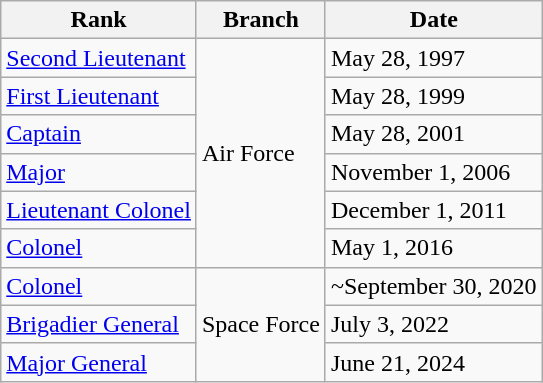<table class="wikitable">
<tr>
<th>Rank</th>
<th>Branch</th>
<th>Date</th>
</tr>
<tr>
<td> <a href='#'>Second Lieutenant</a></td>
<td rowspan=6>Air Force</td>
<td>May 28, 1997</td>
</tr>
<tr>
<td> <a href='#'>First Lieutenant</a></td>
<td>May 28, 1999</td>
</tr>
<tr>
<td> <a href='#'>Captain</a></td>
<td>May 28, 2001</td>
</tr>
<tr>
<td> <a href='#'>Major</a></td>
<td>November 1, 2006</td>
</tr>
<tr>
<td> <a href='#'>Lieutenant Colonel</a></td>
<td>December 1, 2011</td>
</tr>
<tr>
<td> <a href='#'>Colonel</a></td>
<td>May 1, 2016</td>
</tr>
<tr>
<td> <a href='#'>Colonel</a></td>
<td rowspan=3>Space Force</td>
<td>~September 30, 2020</td>
</tr>
<tr>
<td> <a href='#'>Brigadier General</a></td>
<td>July 3, 2022</td>
</tr>
<tr>
<td> <a href='#'>Major General</a></td>
<td>June 21, 2024</td>
</tr>
</table>
